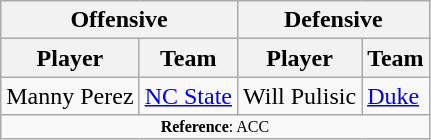<table class="wikitable">
<tr>
<th colspan="2">Offensive</th>
<th colspan="2">Defensive</th>
</tr>
<tr>
<th>Player</th>
<th>Team</th>
<th>Player</th>
<th>Team</th>
</tr>
<tr>
<td>Manny Perez</td>
<td><a href='#'>NC State</a></td>
<td>Will Pulisic</td>
<td><a href='#'>Duke</a></td>
</tr>
<tr>
<td colspan="12"  style="font-size:8pt; text-align:center;"><strong>Reference</strong>: ACC</td>
</tr>
</table>
